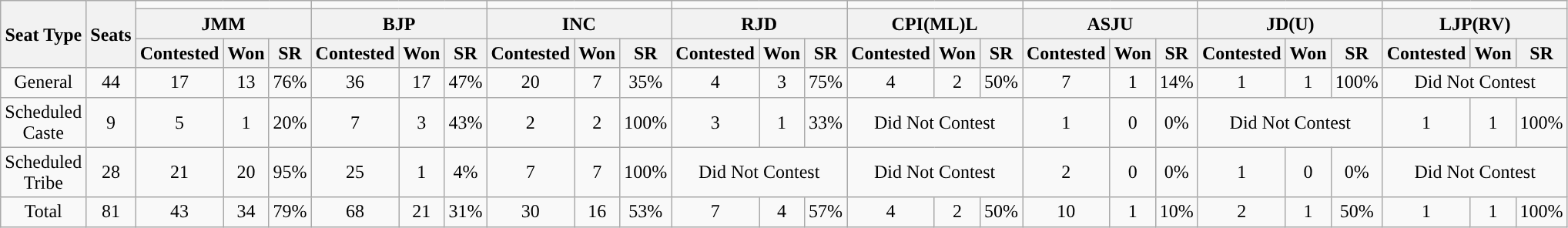<table class="wikitable" style="text-align:center;">
<tr>
<th rowspan="3">Seat Type</th>
<th rowspan="3">Seats</th>
<td colspan="3"></td>
<td colspan="3"></td>
<td colspan="3"></td>
<td colspan="3"></td>
<td colspan="3"></td>
<td colspan="3"></td>
<td colspan="3"></td>
<td colspan="3"></td>
</tr>
<tr>
<th colspan="3">JMM</th>
<th colspan="3">BJP</th>
<th colspan="3">INC</th>
<th colspan="3">RJD</th>
<th colspan="3">CPI(ML)L</th>
<th colspan="3">ASJU</th>
<th colspan="3">JD(U)</th>
<th colspan="3">LJP(RV)</th>
</tr>
<tr>
<th>Contested</th>
<th>Won</th>
<th>SR</th>
<th>Contested</th>
<th>Won</th>
<th>SR</th>
<th>Contested</th>
<th>Won</th>
<th>SR</th>
<th>Contested</th>
<th>Won</th>
<th>SR</th>
<th>Contested</th>
<th>Won</th>
<th>SR</th>
<th>Contested</th>
<th>Won</th>
<th>SR</th>
<th>Contested</th>
<th>Won</th>
<th>SR</th>
<th>Contested</th>
<th>Won</th>
<th>SR</th>
</tr>
<tr>
<td>General</td>
<td>44</td>
<td>17</td>
<td>13</td>
<td>76%</td>
<td>36</td>
<td>17</td>
<td>47%</td>
<td>20</td>
<td>7</td>
<td>35%</td>
<td>4</td>
<td>3</td>
<td>75%</td>
<td>4</td>
<td>2</td>
<td>50%</td>
<td>7</td>
<td>1</td>
<td>14%</td>
<td>1</td>
<td>1</td>
<td>100%</td>
<td colspan="3">Did Not Contest</td>
</tr>
<tr>
<td>Scheduled Caste</td>
<td>9</td>
<td>5</td>
<td>1</td>
<td>20%</td>
<td>7</td>
<td>3</td>
<td>43%</td>
<td>2</td>
<td>2</td>
<td>100%</td>
<td>3</td>
<td>1</td>
<td>33%</td>
<td colspan="3">Did Not Contest</td>
<td>1</td>
<td>0</td>
<td>0%</td>
<td colspan="3">Did Not Contest</td>
<td>1</td>
<td>1</td>
<td>100%</td>
</tr>
<tr>
<td>Scheduled Tribe</td>
<td>28</td>
<td>21</td>
<td>20</td>
<td>95%</td>
<td>25</td>
<td>1</td>
<td>4%</td>
<td>7</td>
<td>7</td>
<td>100%</td>
<td colspan="3">Did Not Contest</td>
<td colspan="3">Did Not Contest</td>
<td>2</td>
<td>0</td>
<td>0%</td>
<td>1</td>
<td>0</td>
<td>0%</td>
<td colspan="3">Did Not Contest</td>
</tr>
<tr>
<td>Total</td>
<td>81</td>
<td>43</td>
<td>34</td>
<td>79%</td>
<td>68</td>
<td>21</td>
<td>31%</td>
<td>30</td>
<td>16</td>
<td>53%</td>
<td>7</td>
<td>4</td>
<td>57%</td>
<td>4</td>
<td>2</td>
<td>50%</td>
<td>10</td>
<td>1</td>
<td>10%</td>
<td>2</td>
<td>1</td>
<td>50%</td>
<td>1</td>
<td>1</td>
<td>100%</td>
</tr>
</table>
